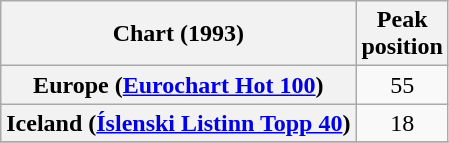<table class="wikitable sortable plainrowheaders" style="text-align:center">
<tr>
<th>Chart (1993)</th>
<th>Peak<br>position</th>
</tr>
<tr>
<th scope="row">Europe (<a href='#'>Eurochart Hot 100</a>)</th>
<td>55</td>
</tr>
<tr>
<th scope="row">Iceland (<a href='#'>Íslenski Listinn Topp 40</a>)</th>
<td>18</td>
</tr>
<tr>
</tr>
</table>
